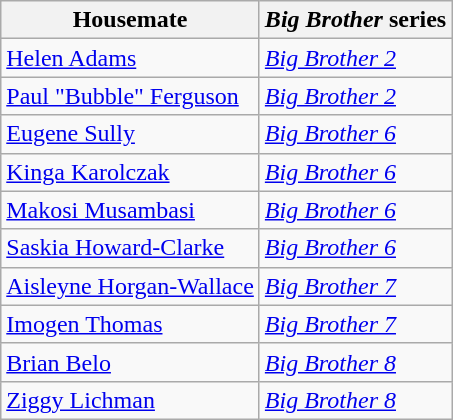<table class="wikitable sortable">
<tr>
<th>Housemate</th>
<th><em>Big Brother</em> series</th>
</tr>
<tr>
<td><a href='#'>Helen Adams</a></td>
<td><em><a href='#'>Big Brother 2</a></em></td>
</tr>
<tr>
<td><a href='#'>Paul "Bubble" Ferguson</a></td>
<td><em><a href='#'>Big Brother 2</a></em></td>
</tr>
<tr>
<td><a href='#'>Eugene Sully</a></td>
<td><em><a href='#'>Big Brother 6</a></em></td>
</tr>
<tr>
<td><a href='#'>Kinga Karolczak</a></td>
<td><em><a href='#'>Big Brother 6</a></em></td>
</tr>
<tr>
<td><a href='#'>Makosi Musambasi</a></td>
<td><em><a href='#'>Big Brother 6</a></em></td>
</tr>
<tr>
<td><a href='#'>Saskia Howard-Clarke</a></td>
<td><em><a href='#'>Big Brother 6</a></em></td>
</tr>
<tr>
<td><a href='#'>Aisleyne Horgan-Wallace</a></td>
<td><em><a href='#'>Big Brother 7</a></em></td>
</tr>
<tr>
<td><a href='#'>Imogen Thomas</a></td>
<td><em><a href='#'>Big Brother 7</a></em></td>
</tr>
<tr>
<td><a href='#'>Brian Belo</a></td>
<td><em><a href='#'>Big Brother 8</a></em></td>
</tr>
<tr>
<td><a href='#'>Ziggy Lichman</a></td>
<td><em><a href='#'>Big Brother 8</a></em></td>
</tr>
</table>
